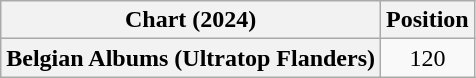<table class="wikitable plainrowheaders" style="text-align:center">
<tr>
<th scope="col">Chart (2024)</th>
<th scope="col">Position</th>
</tr>
<tr>
<th scope="row">Belgian Albums (Ultratop Flanders)</th>
<td>120</td>
</tr>
</table>
